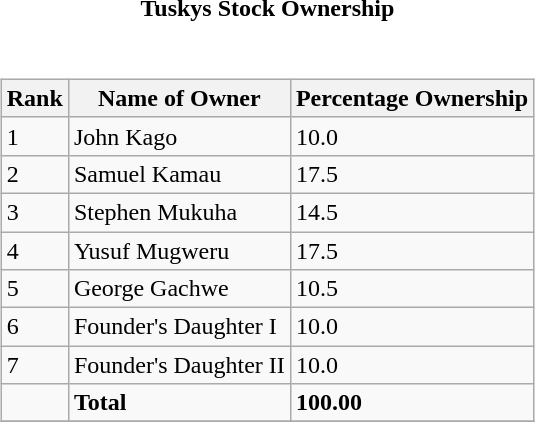<table style="font-size:100%;">
<tr>
<td width="100%" align="center"><strong>Tuskys Stock Ownership</strong></td>
</tr>
<tr valign="top">
<td><br><table class="wikitable sortable" style="margin-left:auto;margin-right:auto">
<tr>
<th style="width:2em;">Rank</th>
<th>Name of Owner</th>
<th>Percentage Ownership</th>
</tr>
<tr>
<td>1</td>
<td>John Kago</td>
<td>10.0</td>
</tr>
<tr>
<td>2</td>
<td>Samuel Kamau</td>
<td>17.5</td>
</tr>
<tr>
<td>3</td>
<td>Stephen Mukuha</td>
<td>14.5</td>
</tr>
<tr>
<td>4</td>
<td>Yusuf Mugweru</td>
<td>17.5</td>
</tr>
<tr>
<td>5</td>
<td>George Gachwe</td>
<td>10.5</td>
</tr>
<tr>
<td>6</td>
<td>Founder's Daughter I</td>
<td>10.0</td>
</tr>
<tr>
<td>7</td>
<td>Founder's Daughter II</td>
<td>10.0</td>
</tr>
<tr>
<td></td>
<td><strong>Total</strong></td>
<td><strong>100.00</strong></td>
</tr>
<tr>
</tr>
</table>
</td>
</tr>
<tr>
</tr>
</table>
